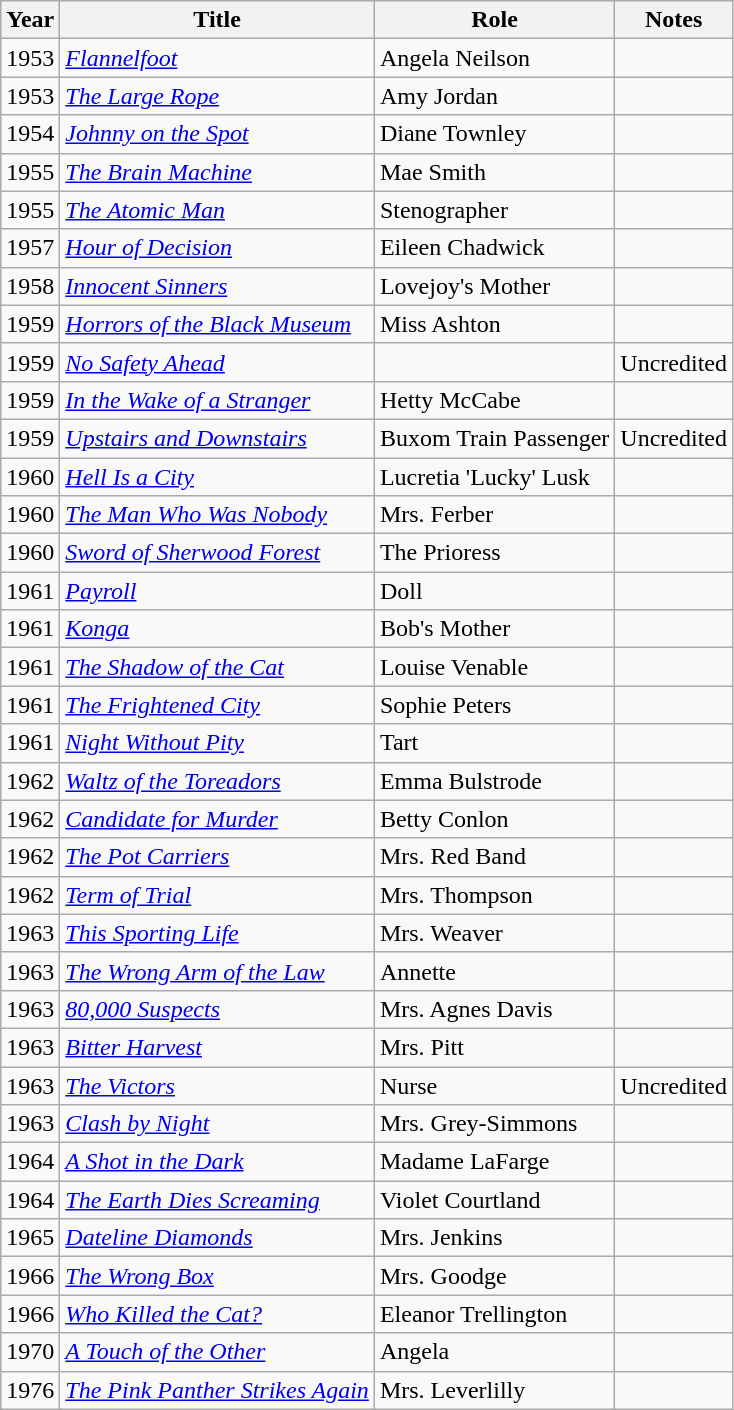<table class="wikitable sortable">
<tr>
<th>Year</th>
<th>Title</th>
<th>Role</th>
<th>Notes</th>
</tr>
<tr>
<td>1953</td>
<td><em><a href='#'>Flannelfoot</a></em></td>
<td>Angela Neilson</td>
<td></td>
</tr>
<tr>
<td>1953</td>
<td><em><a href='#'>The Large Rope</a></em></td>
<td>Amy Jordan</td>
<td></td>
</tr>
<tr>
<td>1954</td>
<td><em><a href='#'>Johnny on the Spot</a></em></td>
<td>Diane Townley</td>
<td></td>
</tr>
<tr>
<td>1955</td>
<td><em><a href='#'>The Brain Machine</a></em></td>
<td>Mae Smith</td>
<td></td>
</tr>
<tr>
<td>1955</td>
<td><em><a href='#'>The Atomic Man</a></em></td>
<td>Stenographer</td>
<td></td>
</tr>
<tr>
<td>1957</td>
<td><em><a href='#'>Hour of Decision</a></em></td>
<td>Eileen Chadwick</td>
<td></td>
</tr>
<tr>
<td>1958</td>
<td><em><a href='#'>Innocent Sinners</a></em></td>
<td>Lovejoy's Mother</td>
<td></td>
</tr>
<tr>
<td>1959</td>
<td><em><a href='#'>Horrors of the Black Museum</a></em></td>
<td>Miss Ashton</td>
<td></td>
</tr>
<tr>
<td>1959</td>
<td><em><a href='#'>No Safety Ahead</a></em></td>
<td></td>
<td>Uncredited</td>
</tr>
<tr>
<td>1959</td>
<td><em><a href='#'>In the Wake of a Stranger</a></em></td>
<td>Hetty McCabe</td>
<td></td>
</tr>
<tr>
<td>1959</td>
<td><em><a href='#'>Upstairs and Downstairs</a></em></td>
<td>Buxom Train Passenger</td>
<td>Uncredited</td>
</tr>
<tr>
<td>1960</td>
<td><em><a href='#'>Hell Is a City</a></em></td>
<td>Lucretia 'Lucky' Lusk</td>
<td></td>
</tr>
<tr>
<td>1960</td>
<td><em><a href='#'>The Man Who Was Nobody</a></em></td>
<td>Mrs. Ferber</td>
<td></td>
</tr>
<tr>
<td>1960</td>
<td><em><a href='#'>Sword of Sherwood Forest</a></em></td>
<td>The Prioress</td>
<td></td>
</tr>
<tr>
<td>1961</td>
<td><em><a href='#'>Payroll</a></em></td>
<td>Doll</td>
<td></td>
</tr>
<tr>
<td>1961</td>
<td><em><a href='#'>Konga</a></em></td>
<td>Bob's Mother</td>
<td></td>
</tr>
<tr>
<td>1961</td>
<td><em><a href='#'>The Shadow of the Cat</a></em></td>
<td>Louise Venable</td>
<td></td>
</tr>
<tr>
<td>1961</td>
<td><em><a href='#'>The Frightened City</a></em></td>
<td>Sophie Peters</td>
<td></td>
</tr>
<tr>
<td>1961</td>
<td><em><a href='#'>Night Without Pity</a></em></td>
<td>Tart</td>
<td></td>
</tr>
<tr>
<td>1962</td>
<td><em><a href='#'>Waltz of the Toreadors</a></em></td>
<td>Emma Bulstrode</td>
<td></td>
</tr>
<tr>
<td>1962</td>
<td><em><a href='#'>Candidate for Murder</a></em></td>
<td>Betty Conlon</td>
<td></td>
</tr>
<tr>
<td>1962</td>
<td><em><a href='#'>The Pot Carriers</a></em></td>
<td>Mrs. Red Band</td>
<td></td>
</tr>
<tr>
<td>1962</td>
<td><em><a href='#'>Term of Trial</a></em></td>
<td>Mrs. Thompson</td>
<td></td>
</tr>
<tr>
<td>1963</td>
<td><em><a href='#'>This Sporting Life</a></em></td>
<td>Mrs. Weaver</td>
<td></td>
</tr>
<tr>
<td>1963</td>
<td><em><a href='#'>The Wrong Arm of the Law</a></em></td>
<td>Annette</td>
<td></td>
</tr>
<tr>
<td>1963</td>
<td><em><a href='#'>80,000 Suspects</a></em></td>
<td>Mrs. Agnes Davis</td>
<td></td>
</tr>
<tr>
<td>1963</td>
<td><em><a href='#'>Bitter Harvest</a></em></td>
<td>Mrs. Pitt</td>
<td></td>
</tr>
<tr>
<td>1963</td>
<td><em><a href='#'>The Victors</a></em></td>
<td>Nurse</td>
<td>Uncredited</td>
</tr>
<tr>
<td>1963</td>
<td><em><a href='#'>Clash by Night</a></em></td>
<td>Mrs. Grey-Simmons</td>
<td></td>
</tr>
<tr>
<td>1964</td>
<td><em><a href='#'>A Shot in the Dark</a></em></td>
<td>Madame LaFarge</td>
<td></td>
</tr>
<tr>
<td>1964</td>
<td><em><a href='#'>The Earth Dies Screaming</a></em></td>
<td>Violet Courtland</td>
<td></td>
</tr>
<tr>
<td>1965</td>
<td><em><a href='#'>Dateline Diamonds</a></em></td>
<td>Mrs. Jenkins</td>
<td></td>
</tr>
<tr>
<td>1966</td>
<td><em><a href='#'>The Wrong Box</a></em></td>
<td>Mrs. Goodge</td>
<td></td>
</tr>
<tr>
<td>1966</td>
<td><em><a href='#'>Who Killed the Cat?</a></em></td>
<td>Eleanor Trellington</td>
<td></td>
</tr>
<tr>
<td>1970</td>
<td><em><a href='#'>A Touch of the Other</a></em></td>
<td>Angela</td>
<td></td>
</tr>
<tr>
<td>1976</td>
<td><em><a href='#'>The Pink Panther Strikes Again</a></em></td>
<td>Mrs. Leverlilly</td>
<td></td>
</tr>
</table>
